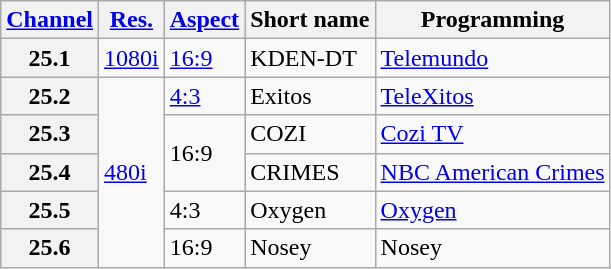<table class="wikitable">
<tr>
<th scope = "col"><a href='#'>Channel</a></th>
<th scope = "col"><a href='#'>Res.</a></th>
<th scope = "col"><a href='#'>Aspect</a></th>
<th scope = "col">Short name</th>
<th scope = "col">Programming</th>
</tr>
<tr>
<th scope = "row">25.1</th>
<td><a href='#'>1080i</a></td>
<td><a href='#'>16:9</a></td>
<td>KDEN-DT</td>
<td><a href='#'>Telemundo</a></td>
</tr>
<tr>
<th scope = "row">25.2</th>
<td rowspan=5><a href='#'>480i</a></td>
<td><a href='#'>4:3</a></td>
<td>Exitos</td>
<td><a href='#'>TeleXitos</a></td>
</tr>
<tr>
<th scope = "row">25.3</th>
<td rowspan=2>16:9</td>
<td>COZI</td>
<td><a href='#'>Cozi TV</a></td>
</tr>
<tr>
<th scope = "row">25.4</th>
<td>CRIMES</td>
<td><a href='#'>NBC American Crimes</a></td>
</tr>
<tr>
<th scope = "row">25.5</th>
<td>4:3</td>
<td>Oxygen</td>
<td><a href='#'>Oxygen</a></td>
</tr>
<tr>
<th scope = "row">25.6</th>
<td>16:9</td>
<td>Nosey</td>
<td>Nosey</td>
</tr>
</table>
